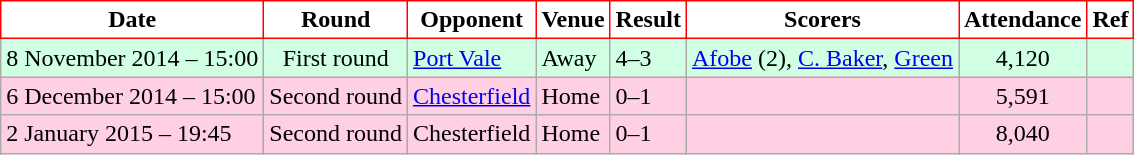<table class="wikitable">
<tr>
<th style="background:#FFFFFF; color:black; border:1px solid red;">Date</th>
<th style="background:#FFFFFF; color:black; border:1px solid red;">Round</th>
<th style="background:#FFFFFF; color:black; border:1px solid red;">Opponent</th>
<th style="background:#FFFFFF; color:black; border:1px solid red;">Venue</th>
<th style="background:#FFFFFF; color:black; border:1px solid red;">Result</th>
<th style="background:#FFFFFF; color:black; border:1px solid red;">Scorers</th>
<th style="background:#FFFFFF; color:black; border:1px solid red;">Attendance</th>
<th style="background:#FFFFFF; color:black; border:1px solid red;">Ref</th>
</tr>
<tr bgcolor = "#d0ffe3">
<td>8 November 2014 – 15:00</td>
<td align="center">First round</td>
<td><a href='#'>Port Vale</a></td>
<td>Away</td>
<td>4–3</td>
<td><a href='#'>Afobe</a> (2), <a href='#'>C. Baker</a>, <a href='#'>Green</a></td>
<td align="center">4,120</td>
<td></td>
</tr>
<tr bgcolor = "#ffd0e3">
<td>6 December 2014 – 15:00</td>
<td align="center">Second round</td>
<td><a href='#'>Chesterfield</a></td>
<td>Home</td>
<td>0–1</td>
<td> </td>
<td align="center">5,591</td>
<td></td>
</tr>
<tr bgcolor = "#ffd0e3">
<td>2 January 2015 – 19:45</td>
<td align="center">Second round</td>
<td>Chesterfield</td>
<td>Home</td>
<td>0–1</td>
<td> </td>
<td align="center">8,040</td>
<td></td>
</tr>
</table>
